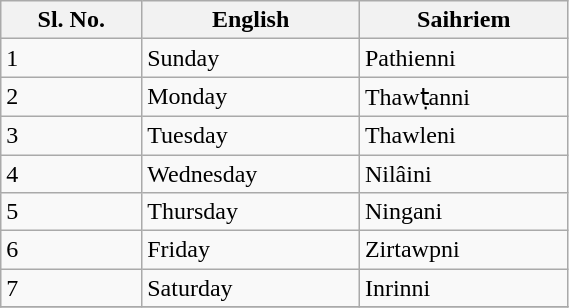<table class="wikitable" style="width:30%;">
<tr>
<th>Sl. No.</th>
<th>English</th>
<th>Saihriem</th>
</tr>
<tr>
<td>1</td>
<td>Sunday</td>
<td>Pathienni</td>
</tr>
<tr>
<td>2</td>
<td>Monday</td>
<td>Thawṭanni</td>
</tr>
<tr>
<td>3</td>
<td>Tuesday</td>
<td>Thawleni</td>
</tr>
<tr>
<td>4</td>
<td>Wednesday</td>
<td>Nilâini</td>
</tr>
<tr>
<td>5</td>
<td>Thursday</td>
<td>Ningani</td>
</tr>
<tr>
<td>6</td>
<td>Friday</td>
<td>Zirtawpni</td>
</tr>
<tr>
<td>7</td>
<td>Saturday</td>
<td>Inrinni</td>
</tr>
<tr>
</tr>
</table>
